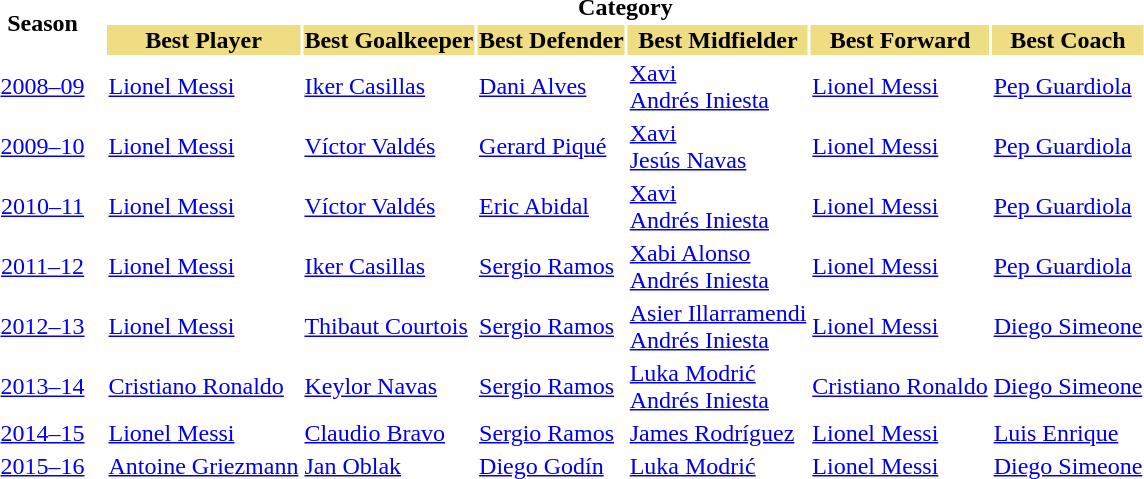<table>
<tr>
<th width="80" rowspan="2">Season</th>
<th colspan="6">Category</th>
</tr>
<tr>
<th style="background-color: #eedd82">Best Player</th>
<th style="background-color: #eedd82">Best Goalkeeper</th>
<th style="background-color: #eedd82">Best Defender</th>
<th style="background-color: #eedd82">Best Midfielder</th>
<th style="background-color: #eedd82">Best Forward</th>
<th style="background-color: #eedd82">Best Coach</th>
</tr>
<tr>
<td align=center><a href='#'>2008–09</a></td>
<td> <a href='#'>Lionel Messi</a> </td>
<td> <a href='#'>Iker Casillas</a> </td>
<td> <a href='#'>Dani Alves</a> </td>
<td> <a href='#'>Xavi</a>  <br>  <a href='#'>Andrés Iniesta</a> </td>
<td> <a href='#'>Lionel Messi</a> </td>
<td> <a href='#'>Pep Guardiola</a> </td>
</tr>
<tr>
<td align=center><a href='#'>2009–10</a></td>
<td> <a href='#'>Lionel Messi</a> </td>
<td> <a href='#'>Víctor Valdés</a> </td>
<td> <a href='#'>Gerard Piqué</a> </td>
<td> <a href='#'>Xavi</a>  <br>  <a href='#'>Jesús Navas</a> </td>
<td> <a href='#'>Lionel Messi</a> </td>
<td> <a href='#'>Pep Guardiola</a> </td>
</tr>
<tr>
<td align=center><a href='#'>2010–11</a></td>
<td> <a href='#'>Lionel Messi</a> </td>
<td> <a href='#'>Víctor Valdés</a> </td>
<td> <a href='#'>Eric Abidal</a> </td>
<td> <a href='#'>Xavi</a>  <br>  <a href='#'>Andrés Iniesta</a>  </td>
<td> <a href='#'>Lionel Messi</a> </td>
<td> <a href='#'>Pep Guardiola</a> </td>
</tr>
<tr>
<td align=center><a href='#'>2011–12</a></td>
<td> <a href='#'>Lionel Messi</a> </td>
<td> <a href='#'>Iker Casillas</a> </td>
<td> <a href='#'>Sergio Ramos</a> </td>
<td> <a href='#'>Xabi Alonso</a>  <br>  <a href='#'>Andrés Iniesta</a> </td>
<td> <a href='#'>Lionel Messi</a> </td>
<td> <a href='#'>Pep Guardiola</a> </td>
</tr>
<tr>
<td align=center><a href='#'>2012–13</a></td>
<td> <a href='#'>Lionel Messi</a> </td>
<td> <a href='#'>Thibaut Courtois</a> </td>
<td> <a href='#'>Sergio Ramos</a> </td>
<td> <a href='#'>Asier Illarramendi</a>  <br>  <a href='#'>Andrés Iniesta</a> </td>
<td> <a href='#'>Lionel Messi</a> </td>
<td> <a href='#'>Diego Simeone</a> </td>
</tr>
<tr>
<td align=center><a href='#'>2013–14</a></td>
<td> <a href='#'>Cristiano Ronaldo</a> </td>
<td> <a href='#'>Keylor Navas</a> </td>
<td> <a href='#'>Sergio Ramos</a> </td>
<td> <a href='#'>Luka Modrić</a>  <br>  <a href='#'>Andrés Iniesta</a> </td>
<td> <a href='#'>Cristiano Ronaldo</a> </td>
<td> <a href='#'>Diego Simeone</a> </td>
</tr>
<tr>
<td align=center><a href='#'>2014–15</a></td>
<td> <a href='#'>Lionel Messi</a> </td>
<td> <a href='#'>Claudio Bravo</a> </td>
<td> <a href='#'>Sergio Ramos</a> </td>
<td> <a href='#'>James Rodríguez</a> </td>
<td> <a href='#'>Lionel Messi</a> </td>
<td> <a href='#'>Luis Enrique</a> </td>
</tr>
<tr>
<td align=center><a href='#'>2015–16</a></td>
<td> <a href='#'>Antoine Griezmann</a> </td>
<td> <a href='#'>Jan Oblak</a> </td>
<td> <a href='#'>Diego Godín</a> </td>
<td> <a href='#'>Luka Modrić</a> </td>
<td> <a href='#'>Lionel Messi</a> </td>
<td> <a href='#'>Diego Simeone</a> </td>
</tr>
</table>
